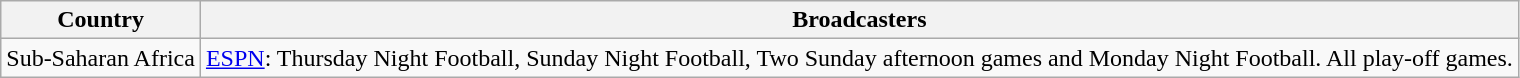<table class="wikitable">
<tr>
<th>Country</th>
<th>Broadcasters</th>
</tr>
<tr>
<td>Sub-Saharan Africa</td>
<td><a href='#'>ESPN</a>: Thursday Night Football, Sunday Night Football, Two Sunday afternoon games and Monday Night Football. All play-off games.</td>
</tr>
</table>
